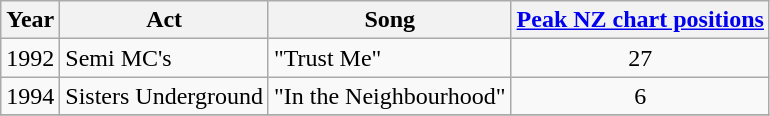<table class="wikitable">
<tr>
<th>Year</th>
<th>Act</th>
<th>Song</th>
<th><a href='#'>Peak NZ chart positions</a></th>
</tr>
<tr>
<td>1992</td>
<td>Semi MC's</td>
<td>"Trust Me"</td>
<td align="center">27</td>
</tr>
<tr>
<td>1994</td>
<td>Sisters Underground</td>
<td>"In the Neighbourhood"</td>
<td align="center">6</td>
</tr>
<tr>
</tr>
</table>
